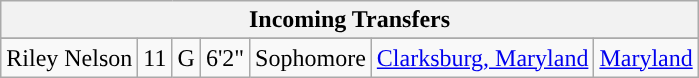<table class="wikitable sortable" border="1" style="text-align: center;">
<tr>
<th colspan=7>Incoming Transfers</th>
</tr>
<tr align=center>
</tr>
<tr>
<td>Riley Nelson</td>
<td>11</td>
<td>G</td>
<td>6'2"</td>
<td>Sophomore</td>
<td><a href='#'>Clarksburg, Maryland</a></td>
<td><a href='#'>Maryland</a></td>
</tr>
</table>
